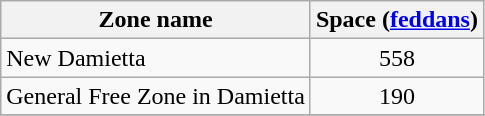<table class="wikitable">
<tr>
<th>Zone name</th>
<th>Space (<a href='#'>feddans</a>)</th>
</tr>
<tr>
<td rowspan="1">New Damietta</td>
<td align=center>558</td>
</tr>
<tr>
<td rowspan="1">General Free Zone in Damietta</td>
<td align=center>190</td>
</tr>
<tr>
</tr>
</table>
